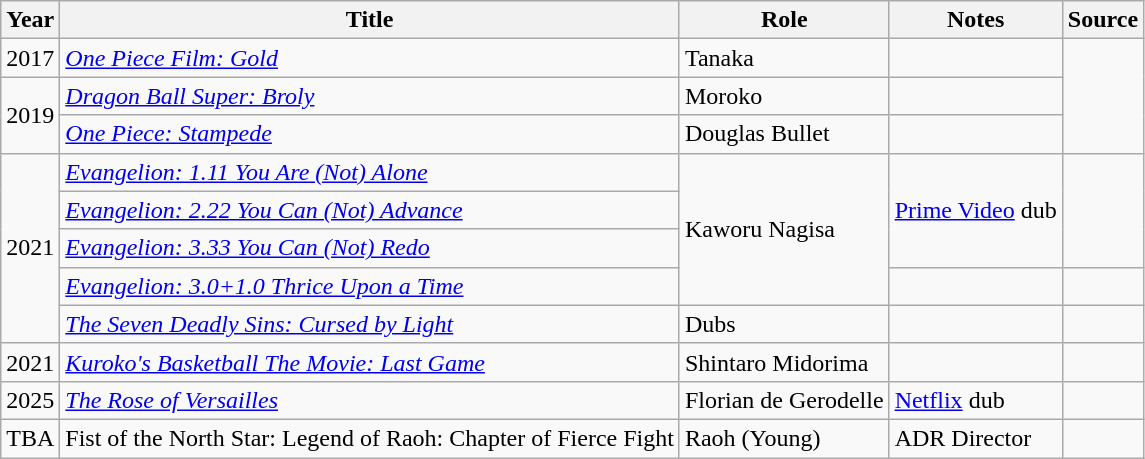<table class="wikitable sortable plainrowheaders">
<tr>
<th>Year</th>
<th>Title</th>
<th>Role</th>
<th class="unsortable">Notes</th>
<th class="unsortable">Source</th>
</tr>
<tr>
<td rowspan="1">2017</td>
<td><em><a href='#'>One Piece Film: Gold</a></em></td>
<td>Tanaka</td>
<td></td>
<td rowspan="3"></td>
</tr>
<tr>
<td rowspan="2">2019</td>
<td><em><a href='#'>Dragon Ball Super: Broly</a></em></td>
<td>Moroko</td>
<td></td>
</tr>
<tr>
<td><em><a href='#'>One Piece: Stampede</a></em></td>
<td>Douglas Bullet</td>
<td></td>
</tr>
<tr>
<td rowspan="5">2021</td>
<td><em><a href='#'>Evangelion: 1.11 You Are (Not) Alone</a></em></td>
<td rowspan="4">Kaworu Nagisa</td>
<td rowspan="3"><a href='#'>Prime Video</a> dub</td>
<td rowspan="3"></td>
</tr>
<tr>
<td><em><a href='#'>Evangelion: 2.22 You Can (Not) Advance</a></em></td>
</tr>
<tr>
<td><em><a href='#'>Evangelion: 3.33 You Can (Not) Redo</a></em></td>
</tr>
<tr>
<td><em><a href='#'>Evangelion: 3.0+1.0 Thrice Upon a Time</a></em></td>
<td></td>
<td></td>
</tr>
<tr>
<td><em><a href='#'>The Seven Deadly Sins: Cursed by Light</a></em></td>
<td>Dubs</td>
<td></td>
<td></td>
</tr>
<tr>
<td>2021</td>
<td><em><a href='#'>Kuroko's Basketball The Movie: Last Game</a></em></td>
<td>Shintaro Midorima</td>
<td></td>
<td></td>
</tr>
<tr>
<td>2025</td>
<td><em><a href='#'>The Rose of Versailles</a></em></td>
<td>Florian de Gerodelle</td>
<td><a href='#'>Netflix</a> dub</td>
<td></td>
</tr>
<tr>
<td>TBA</td>
<td>Fist of the North Star: Legend of Raoh: Chapter of Fierce Fight</td>
<td>Raoh (Young)</td>
<td>ADR Director</td>
<td></td>
</tr>
</table>
